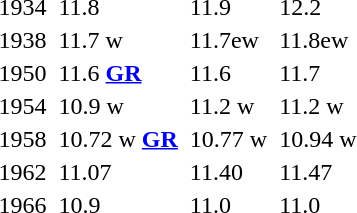<table>
<tr>
<td>1934</td>
<td></td>
<td>11.8</td>
<td></td>
<td>11.9</td>
<td></td>
<td>12.2</td>
</tr>
<tr>
<td>1938</td>
<td></td>
<td>11.7 w</td>
<td></td>
<td>11.7ew</td>
<td></td>
<td>11.8ew</td>
</tr>
<tr>
<td>1950</td>
<td></td>
<td>11.6 <strong><a href='#'>GR</a></strong></td>
<td></td>
<td>11.6</td>
<td></td>
<td>11.7</td>
</tr>
<tr>
<td>1954</td>
<td></td>
<td>10.9 w</td>
<td></td>
<td>11.2 w</td>
<td></td>
<td>11.2 w</td>
</tr>
<tr>
<td>1958</td>
<td></td>
<td>10.72 w <strong><a href='#'>GR</a></strong></td>
<td></td>
<td>10.77 w</td>
<td></td>
<td>10.94 w</td>
</tr>
<tr>
<td>1962</td>
<td></td>
<td>11.07</td>
<td></td>
<td>11.40</td>
<td></td>
<td>11.47</td>
</tr>
<tr>
<td>1966</td>
<td></td>
<td>10.9</td>
<td></td>
<td>11.0</td>
<td></td>
<td>11.0</td>
</tr>
</table>
